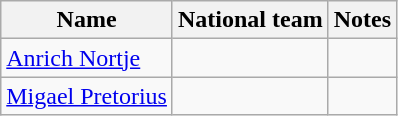<table class="wikitable">
<tr>
<th>Name</th>
<th>National team</th>
<th>Notes</th>
</tr>
<tr>
<td><a href='#'>Anrich Nortje</a></td>
<td></td>
<td></td>
</tr>
<tr>
<td><a href='#'>Migael Pretorius</a></td>
<td></td>
<td></td>
</tr>
</table>
